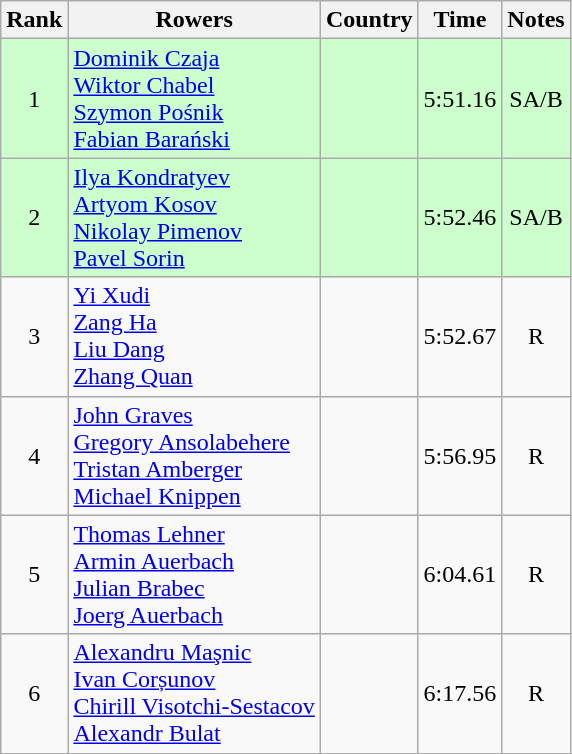<table class="wikitable" style="text-align:center">
<tr>
<th>Rank</th>
<th>Rowers</th>
<th>Country</th>
<th>Time</th>
<th>Notes</th>
</tr>
<tr bgcolor=ccffcc>
<td>1</td>
<td align="left"><a href='#'>Dominik Czaja</a><br><a href='#'>Wiktor Chabel</a><br><a href='#'>Szymon Pośnik</a><br><a href='#'>Fabian Barański</a></td>
<td align="left"></td>
<td>5:51.16</td>
<td>SA/B</td>
</tr>
<tr bgcolor=ccffcc>
<td>2</td>
<td align="left"><a href='#'>Ilya Kondratyev</a><br><a href='#'>Artyom Kosov</a><br><a href='#'>Nikolay Pimenov</a><br><a href='#'>Pavel Sorin</a></td>
<td align="left"></td>
<td>5:52.46</td>
<td>SA/B</td>
</tr>
<tr>
<td>3</td>
<td align="left"><a href='#'>Yi Xudi</a><br><a href='#'>Zang Ha</a><br><a href='#'>Liu Dang</a><br><a href='#'>Zhang Quan</a></td>
<td align="left"></td>
<td>5:52.67</td>
<td>R</td>
</tr>
<tr>
<td>4</td>
<td align="left"><a href='#'>John Graves</a><br><a href='#'>Gregory Ansolabehere</a><br><a href='#'>Tristan Amberger</a><br><a href='#'>Michael Knippen</a></td>
<td align="left"></td>
<td>5:56.95</td>
<td>R</td>
</tr>
<tr>
<td>5</td>
<td align="left"><a href='#'>Thomas Lehner</a><br><a href='#'>Armin Auerbach</a><br><a href='#'>Julian Brabec</a><br><a href='#'>Joerg Auerbach</a></td>
<td align="left"></td>
<td>6:04.61</td>
<td>R</td>
</tr>
<tr>
<td>6</td>
<td align="left"><a href='#'>Alexandru Maşnic</a><br><a href='#'>Ivan Corșunov</a><br><a href='#'>Chirill Visotchi-Sestacov</a><br><a href='#'>Alexandr Bulat</a></td>
<td align="left"></td>
<td>6:17.56</td>
<td>R</td>
</tr>
</table>
